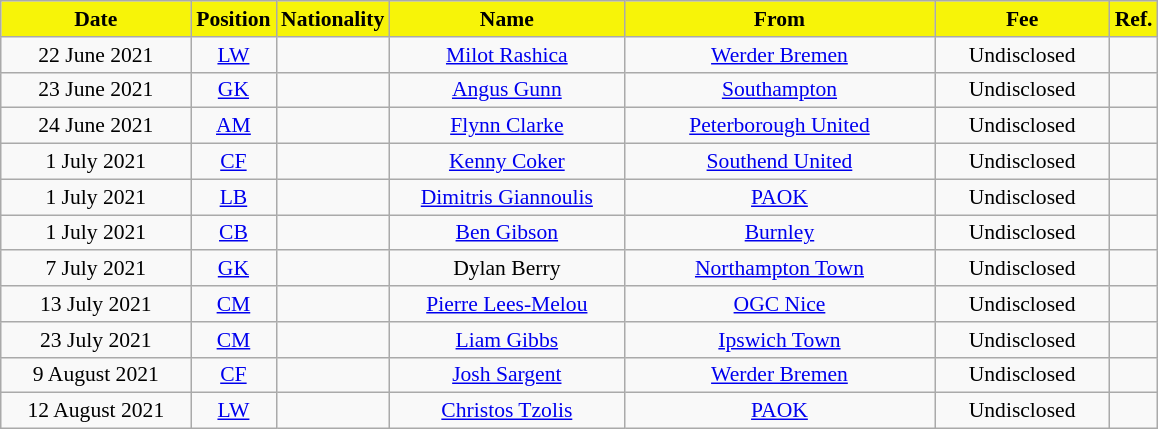<table class="wikitable"  style="text-align:center; font-size:90%; ">
<tr>
<th style="background:#F7F408; color:#000000; width:120px;">Date</th>
<th style="background:#F7F408; color:#000000; width:50px;">Position</th>
<th style="background:#F7F408; color:#000000; width:50px;">Nationality</th>
<th style="background:#F7F408; color:#000000; width:150px;">Name</th>
<th style="background:#F7F408; color:#000000; width:200px;">From</th>
<th style="background:#F7F408; color:#000000; width:110px;">Fee</th>
<th style="background:#F7F408; color:#000000; width:25px;">Ref.</th>
</tr>
<tr>
<td>22 June 2021</td>
<td><a href='#'>LW</a></td>
<td></td>
<td><a href='#'>Milot Rashica</a></td>
<td> <a href='#'>Werder Bremen</a></td>
<td>Undisclosed</td>
<td></td>
</tr>
<tr>
<td>23 June 2021</td>
<td><a href='#'>GK</a></td>
<td></td>
<td><a href='#'>Angus Gunn</a></td>
<td> <a href='#'>Southampton</a></td>
<td>Undisclosed</td>
<td></td>
</tr>
<tr>
<td>24 June 2021</td>
<td><a href='#'>AM</a></td>
<td></td>
<td><a href='#'>Flynn Clarke</a></td>
<td> <a href='#'>Peterborough United</a></td>
<td>Undisclosed</td>
<td></td>
</tr>
<tr>
<td>1 July 2021</td>
<td><a href='#'>CF</a></td>
<td></td>
<td><a href='#'>Kenny Coker</a></td>
<td> <a href='#'>Southend United</a></td>
<td>Undisclosed</td>
<td></td>
</tr>
<tr>
<td>1 July 2021</td>
<td><a href='#'>LB</a></td>
<td></td>
<td><a href='#'>Dimitris Giannoulis</a></td>
<td> <a href='#'>PAOK</a></td>
<td>Undisclosed</td>
<td></td>
</tr>
<tr>
<td>1 July 2021</td>
<td><a href='#'>CB</a></td>
<td></td>
<td><a href='#'>Ben Gibson</a></td>
<td> <a href='#'>Burnley</a></td>
<td>Undisclosed</td>
<td></td>
</tr>
<tr>
<td>7 July 2021</td>
<td><a href='#'>GK</a></td>
<td></td>
<td>Dylan Berry</td>
<td> <a href='#'>Northampton Town</a></td>
<td>Undisclosed</td>
<td></td>
</tr>
<tr>
<td>13 July 2021</td>
<td><a href='#'>CM</a></td>
<td></td>
<td><a href='#'>Pierre Lees-Melou</a></td>
<td> <a href='#'>OGC Nice</a></td>
<td>Undisclosed</td>
<td></td>
</tr>
<tr>
<td>23 July 2021</td>
<td><a href='#'>CM</a></td>
<td></td>
<td><a href='#'>Liam Gibbs</a></td>
<td> <a href='#'>Ipswich Town</a></td>
<td>Undisclosed</td>
<td></td>
</tr>
<tr>
<td>9 August 2021</td>
<td><a href='#'>CF</a></td>
<td></td>
<td><a href='#'>Josh Sargent</a></td>
<td> <a href='#'>Werder Bremen</a></td>
<td>Undisclosed</td>
<td></td>
</tr>
<tr>
<td>12 August 2021</td>
<td><a href='#'>LW</a></td>
<td></td>
<td><a href='#'>Christos Tzolis</a></td>
<td> <a href='#'>PAOK</a></td>
<td>Undisclosed</td>
<td></td>
</tr>
</table>
